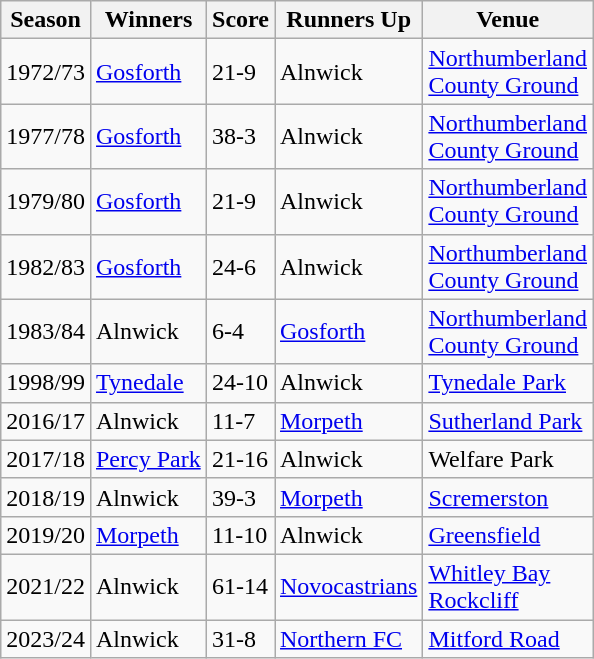<table class="wikitable" border="1">
<tr>
<th width="40pt">Season</th>
<th width="70pt">Winners</th>
<th width="30pt">Score</th>
<th width="70pt">Runners Up</th>
<th width="90pt">Venue</th>
</tr>
<tr>
<td>1972/73</td>
<td><a href='#'>Gosforth</a></td>
<td>21-9</td>
<td>Alnwick</td>
<td><a href='#'>Northumberland County Ground</a></td>
</tr>
<tr>
<td>1977/78</td>
<td><a href='#'>Gosforth</a></td>
<td>38-3</td>
<td>Alnwick</td>
<td><a href='#'>Northumberland County Ground</a></td>
</tr>
<tr>
<td>1979/80</td>
<td><a href='#'>Gosforth</a></td>
<td>21-9</td>
<td>Alnwick</td>
<td><a href='#'>Northumberland County Ground</a></td>
</tr>
<tr>
<td>1982/83</td>
<td><a href='#'>Gosforth</a></td>
<td>24-6</td>
<td>Alnwick</td>
<td><a href='#'>Northumberland County Ground</a></td>
</tr>
<tr>
<td>1983/84</td>
<td>Alnwick</td>
<td>6-4</td>
<td><a href='#'>Gosforth</a></td>
<td><a href='#'>Northumberland County Ground</a></td>
</tr>
<tr>
<td>1998/99</td>
<td><a href='#'>Tynedale</a></td>
<td>24-10</td>
<td>Alnwick</td>
<td><a href='#'>Tynedale Park</a></td>
</tr>
<tr>
<td>2016/17</td>
<td>Alnwick</td>
<td>11-7</td>
<td><a href='#'>Morpeth</a></td>
<td><a href='#'>Sutherland Park</a></td>
</tr>
<tr>
<td>2017/18</td>
<td><a href='#'>Percy Park</a></td>
<td>21-16</td>
<td>Alnwick</td>
<td>Welfare Park</td>
</tr>
<tr>
<td>2018/19</td>
<td>Alnwick</td>
<td>39-3</td>
<td><a href='#'>Morpeth</a></td>
<td><a href='#'>Scremerston</a></td>
</tr>
<tr>
<td>2019/20</td>
<td><a href='#'>Morpeth</a></td>
<td>11-10</td>
<td>Alnwick</td>
<td><a href='#'>Greensfield</a></td>
</tr>
<tr>
<td>2021/22</td>
<td>Alnwick</td>
<td>61-14</td>
<td><a href='#'>Novocastrians</a></td>
<td><a href='#'>Whitley Bay Rockcliff</a></td>
</tr>
<tr>
<td>2023/24</td>
<td>Alnwick</td>
<td>31-8</td>
<td><a href='#'>Northern FC</a></td>
<td><a href='#'>Mitford Road</a></td>
</tr>
</table>
